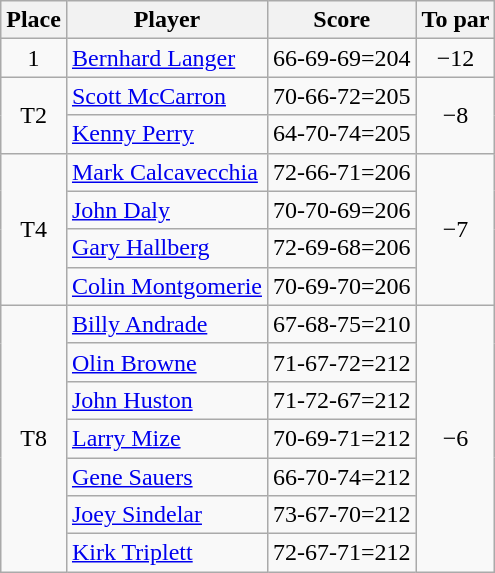<table class="wikitable">
<tr>
<th>Place</th>
<th>Player</th>
<th>Score</th>
<th>To par</th>
</tr>
<tr>
<td align=center>1</td>
<td> <a href='#'>Bernhard Langer</a></td>
<td>66-69-69=204</td>
<td align=center>−12</td>
</tr>
<tr>
<td rowspan="2" style="text-align:center;">T2</td>
<td> <a href='#'>Scott McCarron</a></td>
<td>70-66-72=205</td>
<td rowspan="2" style="text-align:center;">−8</td>
</tr>
<tr>
<td> <a href='#'>Kenny Perry</a></td>
<td>64-70-74=205</td>
</tr>
<tr>
<td rowspan="4" style="text-align:center;">T4</td>
<td> <a href='#'>Mark Calcavecchia</a></td>
<td>72-66-71=206</td>
<td rowspan="4" style="text-align:center;">−7</td>
</tr>
<tr>
<td> <a href='#'>John Daly</a></td>
<td>70-70-69=206</td>
</tr>
<tr>
<td> <a href='#'>Gary Hallberg</a></td>
<td>72-69-68=206</td>
</tr>
<tr>
<td> <a href='#'>Colin Montgomerie</a></td>
<td>70-69-70=206</td>
</tr>
<tr>
<td rowspan="7" style="text-align:center;">T8</td>
<td> <a href='#'>Billy Andrade</a></td>
<td>67-68-75=210</td>
<td rowspan="7" style="text-align:center;">−6</td>
</tr>
<tr>
<td> <a href='#'>Olin Browne</a></td>
<td>71-67-72=212</td>
</tr>
<tr>
<td> <a href='#'>John Huston</a></td>
<td>71-72-67=212</td>
</tr>
<tr>
<td> <a href='#'>Larry Mize</a></td>
<td>70-69-71=212</td>
</tr>
<tr>
<td> <a href='#'>Gene Sauers</a></td>
<td>66-70-74=212</td>
</tr>
<tr>
<td> <a href='#'>Joey Sindelar</a></td>
<td>73-67-70=212</td>
</tr>
<tr>
<td> <a href='#'>Kirk Triplett</a></td>
<td>72-67-71=212</td>
</tr>
</table>
